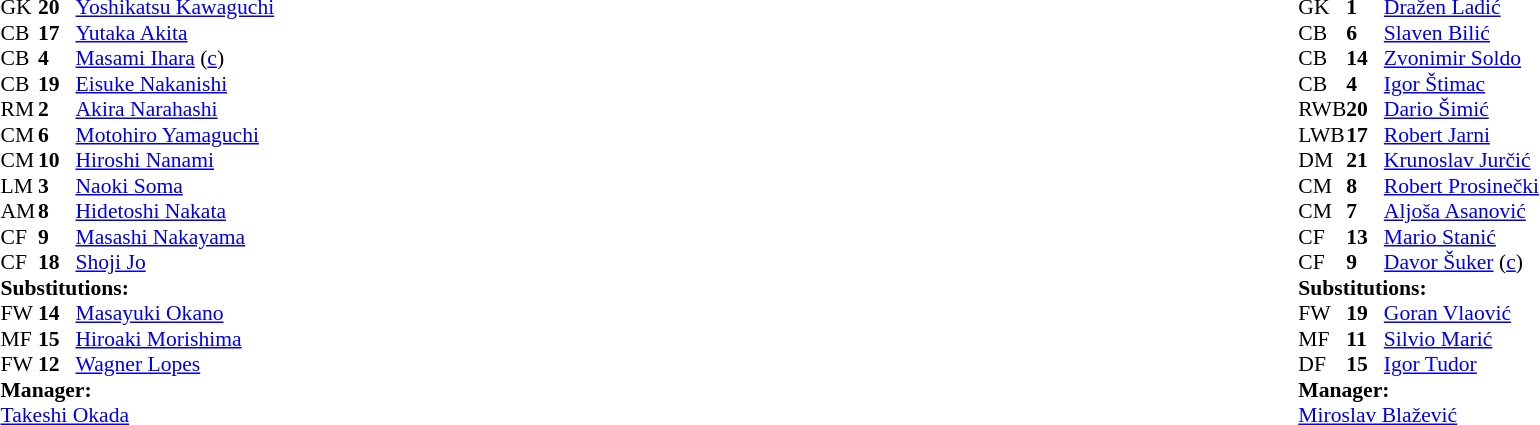<table width="100%">
<tr>
<td valign="top" width="50%"><br><table style="font-size: 90%" cellspacing="0" cellpadding="0">
<tr>
<th width="25"></th>
<th width="25"></th>
</tr>
<tr>
<td>GK</td>
<td><strong>20</strong></td>
<td><a href='#'>Yoshikatsu Kawaguchi</a></td>
</tr>
<tr>
<td>CB</td>
<td><strong>17</strong></td>
<td><a href='#'>Yutaka Akita</a></td>
<td></td>
</tr>
<tr>
<td>CB</td>
<td><strong>4</strong></td>
<td><a href='#'>Masami Ihara</a> (<a href='#'>c</a>)</td>
</tr>
<tr>
<td>CB</td>
<td><strong>19</strong></td>
<td><a href='#'>Eisuke Nakanishi</a></td>
<td></td>
</tr>
<tr>
<td>RM</td>
<td><strong>2</strong></td>
<td><a href='#'>Akira Narahashi</a></td>
<td></td>
<td></td>
</tr>
<tr>
<td>CM</td>
<td><strong>6</strong></td>
<td><a href='#'>Motohiro Yamaguchi</a></td>
</tr>
<tr>
<td>CM</td>
<td><strong>10</strong></td>
<td><a href='#'>Hiroshi Nanami</a></td>
<td></td>
<td></td>
</tr>
<tr>
<td>LM</td>
<td><strong>3</strong></td>
<td><a href='#'>Naoki Soma</a></td>
</tr>
<tr>
<td>AM</td>
<td><strong>8</strong></td>
<td><a href='#'>Hidetoshi Nakata</a></td>
</tr>
<tr>
<td>CF</td>
<td><strong>9</strong></td>
<td><a href='#'>Masashi Nakayama</a></td>
<td></td>
<td></td>
</tr>
<tr>
<td>CF</td>
<td><strong>18</strong></td>
<td><a href='#'>Shoji Jo</a></td>
</tr>
<tr>
<td colspan=3><strong>Substitutions:</strong></td>
</tr>
<tr>
<td>FW</td>
<td><strong>14</strong></td>
<td><a href='#'>Masayuki Okano</a></td>
<td></td>
<td></td>
</tr>
<tr>
<td>MF</td>
<td><strong>15</strong></td>
<td><a href='#'>Hiroaki Morishima</a></td>
<td></td>
<td></td>
</tr>
<tr>
<td>FW</td>
<td><strong>12</strong></td>
<td><a href='#'>Wagner Lopes</a></td>
<td></td>
<td></td>
</tr>
<tr>
<td colspan=3><strong>Manager:</strong></td>
</tr>
<tr>
<td colspan="4"><a href='#'>Takeshi Okada</a></td>
</tr>
</table>
</td>
<td valign="top"></td>
<td valign="top" width="50%"><br><table style="font-size: 90%" cellspacing="0" cellpadding="0" align="center">
<tr>
<th width="25"></th>
<th width="25"></th>
</tr>
<tr>
<td>GK</td>
<td><strong>1</strong></td>
<td><a href='#'>Dražen Ladić</a></td>
</tr>
<tr>
<td>CB</td>
<td><strong>6</strong></td>
<td><a href='#'>Slaven Bilić</a></td>
</tr>
<tr>
<td>CB</td>
<td><strong>14</strong></td>
<td><a href='#'>Zvonimir Soldo</a></td>
</tr>
<tr>
<td>CB</td>
<td><strong>4</strong></td>
<td><a href='#'>Igor Štimac</a></td>
<td></td>
<td></td>
</tr>
<tr>
<td>RWB</td>
<td><strong>20</strong></td>
<td><a href='#'>Dario Šimić</a></td>
</tr>
<tr>
<td>LWB</td>
<td><strong>17</strong></td>
<td><a href='#'>Robert Jarni</a></td>
</tr>
<tr>
<td>DM</td>
<td><strong>21</strong></td>
<td><a href='#'>Krunoslav Jurčić</a></td>
</tr>
<tr>
<td>CM</td>
<td><strong>8</strong></td>
<td><a href='#'>Robert Prosinečki</a></td>
<td></td>
<td></td>
</tr>
<tr>
<td>CM</td>
<td><strong>7</strong></td>
<td><a href='#'>Aljoša Asanović</a></td>
</tr>
<tr>
<td>CF</td>
<td><strong>13</strong></td>
<td><a href='#'>Mario Stanić</a></td>
<td></td>
<td></td>
</tr>
<tr>
<td>CF</td>
<td><strong>9</strong></td>
<td><a href='#'>Davor Šuker</a> (<a href='#'>c</a>)</td>
</tr>
<tr>
<td colspan=3><strong>Substitutions:</strong></td>
</tr>
<tr>
<td>FW</td>
<td><strong>19</strong></td>
<td><a href='#'>Goran Vlaović</a></td>
<td></td>
<td></td>
</tr>
<tr>
<td>MF</td>
<td><strong>11</strong></td>
<td><a href='#'>Silvio Marić</a></td>
<td></td>
<td></td>
</tr>
<tr>
<td>DF</td>
<td><strong>15</strong></td>
<td><a href='#'>Igor Tudor</a></td>
<td></td>
<td></td>
</tr>
<tr>
<td colspan=3><strong>Manager:</strong></td>
</tr>
<tr>
<td colspan="4"><a href='#'>Miroslav Blažević</a></td>
</tr>
</table>
</td>
</tr>
</table>
